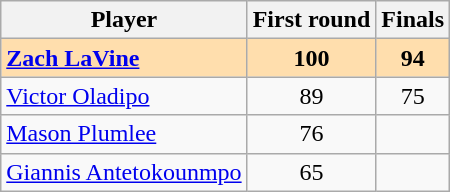<table class="wikitable">
<tr>
<th>Player</th>
<th>First round</th>
<th>Finals</th>
</tr>
<tr style="background:#ffdead; text-align:center;">
<td align=left><strong><a href='#'>Zach LaVine</a></strong> </td>
<td><strong>100</strong> </td>
<td><strong>94</strong> </td>
</tr>
<tr align=center>
<td align=left><a href='#'>Victor Oladipo</a> </td>
<td>89 </td>
<td>75 </td>
</tr>
<tr align=center>
<td align=left><a href='#'>Mason Plumlee</a> </td>
<td>76 </td>
<td></td>
</tr>
<tr align=center>
<td align=left><a href='#'>Giannis Antetokounmpo</a> </td>
<td>65 </td>
<td></td>
</tr>
</table>
